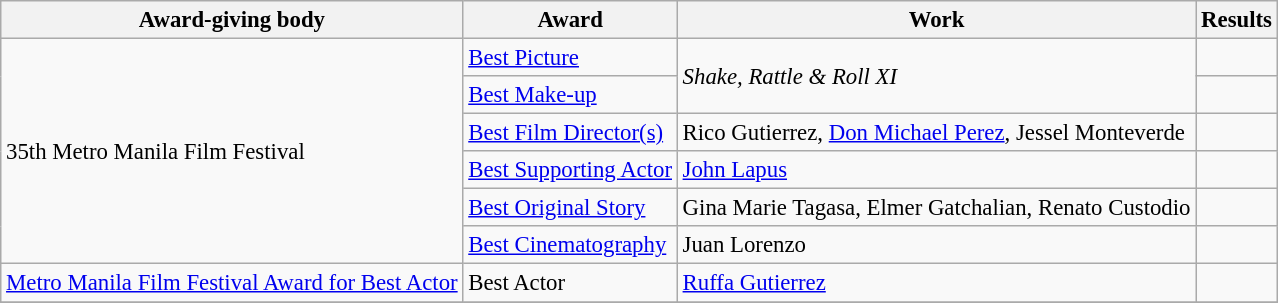<table class="wikitable" style="font-size:95%;">
<tr>
<th>Award-giving body</th>
<th>Award</th>
<th>Work</th>
<th>Results</th>
</tr>
<tr>
<td rowspan=6>35th Metro Manila Film Festival</td>
<td><a href='#'>Best Picture</a></td>
<td rowspan=2><em>Shake, Rattle & Roll XI</em></td>
<td></td>
</tr>
<tr>
<td><a href='#'>Best Make-up</a></td>
<td></td>
</tr>
<tr>
<td><a href='#'>Best Film Director(s)</a></td>
<td>Rico Gutierrez, <a href='#'>Don Michael Perez</a>, Jessel Monteverde</td>
<td></td>
</tr>
<tr>
<td><a href='#'>Best Supporting Actor</a></td>
<td><a href='#'>John Lapus</a></td>
<td></td>
</tr>
<tr>
<td><a href='#'>Best Original Story</a></td>
<td>Gina Marie Tagasa, Elmer Gatchalian, Renato Custodio</td>
<td></td>
</tr>
<tr>
<td><a href='#'>Best Cinematography</a></td>
<td>Juan Lorenzo</td>
<td></td>
</tr>
<tr>
<td><a href='#'>Metro Manila Film Festival Award for Best Actor</a></td>
<td>Best Actor</td>
<td><a href='#'>Ruffa Gutierrez</a></td>
<td></td>
</tr>
<tr>
</tr>
</table>
